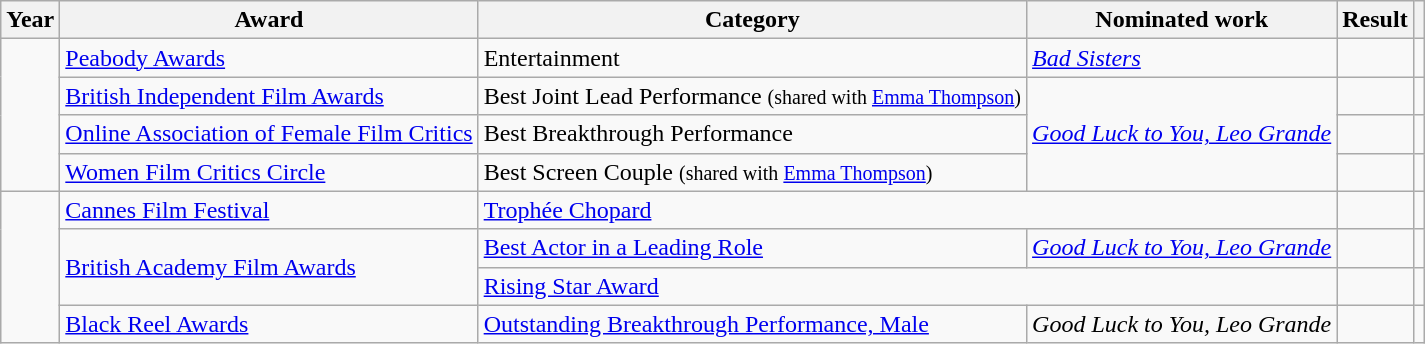<table class="wikitable plainrowheaders sortable">
<tr>
<th>Year</th>
<th>Award</th>
<th>Category</th>
<th>Nominated work</th>
<th>Result</th>
<th class="unsortable"></th>
</tr>
<tr>
<td rowspan="4"></td>
<td><a href='#'>Peabody Awards</a></td>
<td>Entertainment</td>
<td><em><a href='#'>Bad Sisters</a></em></td>
<td></td>
<td style="text-align:center;"></td>
</tr>
<tr>
<td><a href='#'>British Independent Film Awards</a></td>
<td>Best Joint Lead Performance <small>(shared with <a href='#'>Emma Thompson</a>)</small></td>
<td rowspan="3"><em><a href='#'>Good Luck to You, Leo Grande</a></em></td>
<td></td>
<td style="text-align:center;"></td>
</tr>
<tr>
<td><a href='#'>Online Association of Female Film Critics</a></td>
<td>Best Breakthrough Performance</td>
<td></td>
<td style="text-align:center;"></td>
</tr>
<tr>
<td><a href='#'>Women Film Critics Circle</a></td>
<td>Best Screen Couple <small>(shared with <a href='#'>Emma Thompson</a>)</small></td>
<td></td>
<td style="text-align:center;"></td>
</tr>
<tr>
<td rowspan="4"></td>
<td rowspan="1"><a href='#'>Cannes Film Festival</a></td>
<td colspan="2"><a href='#'>Trophée Chopard</a></td>
<td></td>
<td style="text-align:center;"></td>
</tr>
<tr>
<td rowspan="2"><a href='#'>British Academy Film Awards</a></td>
<td><a href='#'>Best Actor in a Leading Role</a></td>
<td rowspan="1"><em><a href='#'>Good Luck to You, Leo Grande</a></em></td>
<td></td>
<td style="text-align:center;"></td>
</tr>
<tr>
<td colspan="2"><a href='#'>Rising Star Award</a></td>
<td></td>
<td style="text-align:center;"></td>
</tr>
<tr>
<td><a href='#'>Black Reel Awards</a></td>
<td><a href='#'>Outstanding Breakthrough Performance, Male</a></td>
<td><em>Good Luck to You, Leo Grande</em></td>
<td></td>
<td style="text-align:center;"></td>
</tr>
</table>
